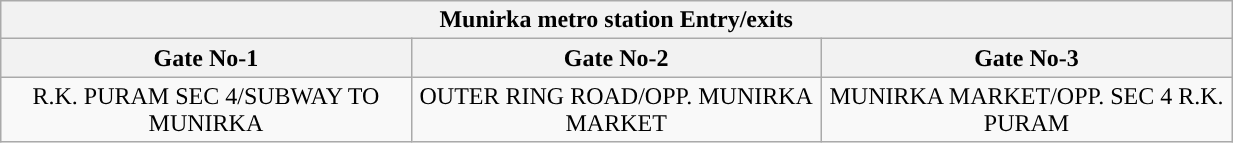<table class="wikitable" style="text-align: center;" width="65%">
<tr>
<th align="center" colspan="5" style="background:#"><span>Munirka metro station Entry/exits</span></th>
</tr>
<tr>
<th style="width:15%;">Gate No-1 </th>
<th style="width:15%;">Gate No-2</th>
<th style="width:15%;">Gate No-3 </th>
</tr>
<tr A>
<td>R.K. PURAM SEC 4/SUBWAY TO MUNIRKA</td>
<td>OUTER RING ROAD/OPP. MUNIRKA MARKET</td>
<td>MUNIRKA MARKET/OPP. SEC 4 R.K. PURAM</td>
</tr>
</table>
